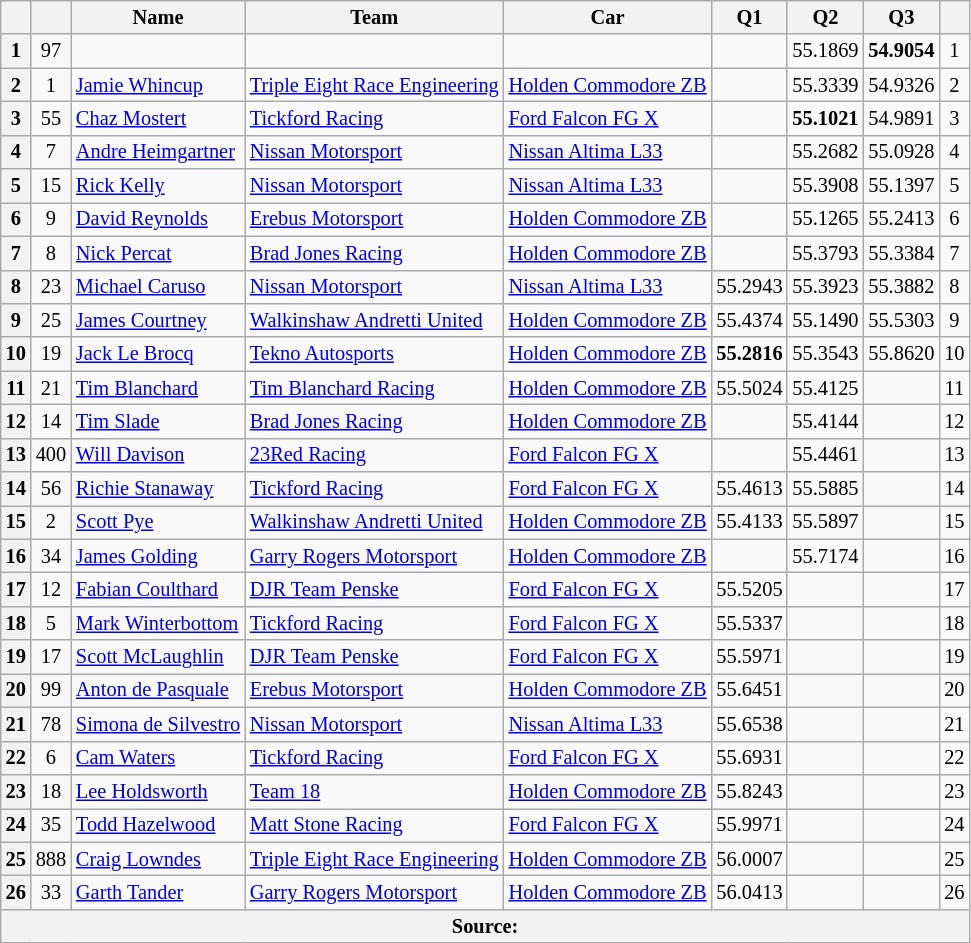<table class="wikitable" style="font-size: 85%">
<tr>
<th></th>
<th></th>
<th>Name</th>
<th>Team</th>
<th>Car</th>
<th>Q1</th>
<th>Q2</th>
<th>Q3</th>
<th></th>
</tr>
<tr>
<th>1</th>
<td align="center">97</td>
<td></td>
<td></td>
<td></td>
<td></td>
<td>55.1869</td>
<td><strong>54.9054</strong></td>
<td align="center">1</td>
</tr>
<tr>
<th>2</th>
<td align="center">1</td>
<td> <a href='#'>Jamie Whincup</a></td>
<td><a href='#'>Triple Eight Race Engineering</a></td>
<td><a href='#'>Holden Commodore ZB</a></td>
<td></td>
<td>55.3339</td>
<td>54.9326</td>
<td align="center">2</td>
</tr>
<tr>
<th>3</th>
<td align="center">55</td>
<td> <a href='#'>Chaz Mostert</a></td>
<td><a href='#'>Tickford Racing</a></td>
<td><a href='#'>Ford Falcon FG X</a></td>
<td></td>
<td><strong>55.1021</strong></td>
<td>54.9891</td>
<td align="center">3</td>
</tr>
<tr>
<th>4</th>
<td align="center">7</td>
<td> <a href='#'>Andre Heimgartner</a></td>
<td><a href='#'>Nissan Motorsport</a></td>
<td><a href='#'>Nissan Altima L33</a></td>
<td></td>
<td>55.2682</td>
<td>55.0928</td>
<td align="center">4</td>
</tr>
<tr>
<th>5</th>
<td align="center">15</td>
<td> <a href='#'>Rick Kelly</a></td>
<td><a href='#'>Nissan Motorsport</a></td>
<td><a href='#'>Nissan Altima L33</a></td>
<td></td>
<td>55.3908</td>
<td>55.1397</td>
<td align="center">5</td>
</tr>
<tr>
<th>6</th>
<td align="center">9</td>
<td> <a href='#'>David Reynolds</a></td>
<td><a href='#'>Erebus Motorsport</a></td>
<td><a href='#'>Holden Commodore ZB</a></td>
<td></td>
<td>55.1265</td>
<td>55.2413</td>
<td align="center">6</td>
</tr>
<tr>
<th>7</th>
<td align="center">8</td>
<td> <a href='#'>Nick Percat</a></td>
<td><a href='#'>Brad Jones Racing</a></td>
<td><a href='#'>Holden Commodore ZB</a></td>
<td></td>
<td>55.3793</td>
<td>55.3384</td>
<td align="center">7</td>
</tr>
<tr>
<th>8</th>
<td align="center">23</td>
<td> <a href='#'>Michael Caruso</a></td>
<td><a href='#'>Nissan Motorsport</a></td>
<td><a href='#'>Nissan Altima L33</a></td>
<td>55.2943</td>
<td>55.3923</td>
<td>55.3882</td>
<td align="center">8</td>
</tr>
<tr>
<th>9</th>
<td align="center">25</td>
<td> <a href='#'>James Courtney</a></td>
<td><a href='#'>Walkinshaw Andretti United</a></td>
<td><a href='#'>Holden Commodore ZB</a></td>
<td>55.4374</td>
<td>55.1490</td>
<td>55.5303</td>
<td align="center">9</td>
</tr>
<tr>
<th>10</th>
<td align="center">19</td>
<td> <a href='#'>Jack Le Brocq</a></td>
<td><a href='#'>Tekno Autosports</a></td>
<td><a href='#'>Holden Commodore ZB</a></td>
<td><strong>55.2816</strong></td>
<td>55.3543</td>
<td>55.8620</td>
<td align="center">10</td>
</tr>
<tr>
<th>11</th>
<td align="center">21</td>
<td> <a href='#'>Tim Blanchard</a></td>
<td><a href='#'>Tim Blanchard Racing</a></td>
<td><a href='#'>Holden Commodore ZB</a></td>
<td>55.5024</td>
<td>55.4125</td>
<td></td>
<td align="center">11</td>
</tr>
<tr>
<th>12</th>
<td align="center">14</td>
<td> <a href='#'>Tim Slade</a></td>
<td><a href='#'>Brad Jones Racing</a></td>
<td><a href='#'>Holden Commodore ZB</a></td>
<td></td>
<td>55.4144</td>
<td></td>
<td align="center">12</td>
</tr>
<tr>
<th>13</th>
<td align="center">400</td>
<td> <a href='#'>Will Davison</a></td>
<td><a href='#'>23Red Racing</a></td>
<td><a href='#'>Ford Falcon FG X</a></td>
<td></td>
<td>55.4461</td>
<td></td>
<td align="center">13</td>
</tr>
<tr>
<th>14</th>
<td align="center">56</td>
<td> <a href='#'>Richie Stanaway</a></td>
<td><a href='#'>Tickford Racing</a></td>
<td><a href='#'>Ford Falcon FG X</a></td>
<td>55.4613</td>
<td>55.5885</td>
<td></td>
<td align="center">14</td>
</tr>
<tr>
<th>15</th>
<td align="center">2</td>
<td> <a href='#'>Scott Pye</a></td>
<td><a href='#'>Walkinshaw Andretti United</a></td>
<td><a href='#'>Holden Commodore ZB</a></td>
<td>55.4133</td>
<td>55.5897</td>
<td></td>
<td align="center">15</td>
</tr>
<tr>
<th>16</th>
<td align="center">34</td>
<td> <a href='#'>James Golding</a></td>
<td><a href='#'>Garry Rogers Motorsport</a></td>
<td><a href='#'>Holden Commodore ZB</a></td>
<td></td>
<td>55.7174</td>
<td></td>
<td align="center">16</td>
</tr>
<tr>
<th>17</th>
<td align="center">12</td>
<td> <a href='#'>Fabian Coulthard</a></td>
<td><a href='#'>DJR Team Penske</a></td>
<td><a href='#'>Ford Falcon FG X</a></td>
<td>55.5205</td>
<td></td>
<td></td>
<td align="center">17</td>
</tr>
<tr>
<th>18</th>
<td align="center">5</td>
<td> <a href='#'>Mark Winterbottom</a></td>
<td><a href='#'>Tickford Racing</a></td>
<td><a href='#'>Ford Falcon FG X</a></td>
<td>55.5337</td>
<td></td>
<td></td>
<td align="center">18</td>
</tr>
<tr>
<th>19</th>
<td align="center">17</td>
<td> <a href='#'>Scott McLaughlin</a></td>
<td><a href='#'>DJR Team Penske</a></td>
<td><a href='#'>Ford Falcon FG X</a></td>
<td>55.5971</td>
<td></td>
<td></td>
<td align="center">19</td>
</tr>
<tr>
<th>20</th>
<td align="center">99</td>
<td> <a href='#'>Anton de Pasquale</a></td>
<td><a href='#'>Erebus Motorsport</a></td>
<td><a href='#'>Holden Commodore ZB</a></td>
<td>55.6451</td>
<td></td>
<td></td>
<td align="center">20</td>
</tr>
<tr>
<th>21</th>
<td align="center">78</td>
<td> <a href='#'>Simona de Silvestro</a></td>
<td><a href='#'>Nissan Motorsport</a></td>
<td><a href='#'>Nissan Altima L33</a></td>
<td>55.6538</td>
<td></td>
<td></td>
<td align="center">21</td>
</tr>
<tr>
<th>22</th>
<td align="center">6</td>
<td> <a href='#'>Cam Waters</a></td>
<td><a href='#'>Tickford Racing</a></td>
<td><a href='#'>Ford Falcon FG X</a></td>
<td>55.6931</td>
<td></td>
<td></td>
<td align="center">22</td>
</tr>
<tr>
<th>23</th>
<td align="center">18</td>
<td> <a href='#'>Lee Holdsworth</a></td>
<td><a href='#'>Team 18</a></td>
<td><a href='#'>Holden Commodore ZB</a></td>
<td>55.8243</td>
<td></td>
<td></td>
<td align="center">23</td>
</tr>
<tr>
<th>24</th>
<td align="center">35</td>
<td> <a href='#'>Todd Hazelwood</a></td>
<td><a href='#'>Matt Stone Racing</a></td>
<td><a href='#'>Ford Falcon FG X</a></td>
<td>55.9971</td>
<td></td>
<td></td>
<td align="center">24</td>
</tr>
<tr>
<th>25</th>
<td align="center">888</td>
<td> <a href='#'>Craig Lowndes</a></td>
<td><a href='#'>Triple Eight Race Engineering</a></td>
<td><a href='#'>Holden Commodore ZB</a></td>
<td>56.0007</td>
<td></td>
<td></td>
<td align="center">25</td>
</tr>
<tr>
<th>26</th>
<td align="center">33</td>
<td> <a href='#'>Garth Tander</a></td>
<td><a href='#'>Garry Rogers Motorsport</a></td>
<td><a href='#'>Holden Commodore ZB</a></td>
<td>56.0413</td>
<td></td>
<td></td>
<td align="center">26</td>
</tr>
<tr>
<th colspan="9">Source:</th>
</tr>
</table>
